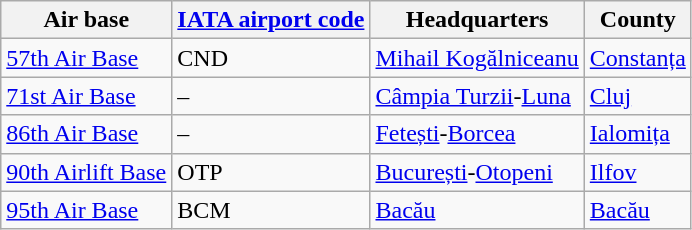<table class="wikitable">
<tr>
<th>Air base</th>
<th><a href='#'>IATA airport code</a></th>
<th>Headquarters</th>
<th>County</th>
</tr>
<tr>
<td><a href='#'>57th Air Base</a></td>
<td>CND</td>
<td><a href='#'>Mihail Kogălniceanu</a></td>
<td><a href='#'>Constanța</a></td>
</tr>
<tr>
<td><a href='#'>71st Air Base</a></td>
<td>–</td>
<td><a href='#'>Câmpia Turzii</a>-<a href='#'>Luna</a></td>
<td><a href='#'>Cluj</a></td>
</tr>
<tr>
<td><a href='#'>86th Air Base</a></td>
<td>–</td>
<td><a href='#'>Fetești</a>-<a href='#'>Borcea</a></td>
<td><a href='#'>Ialomița</a></td>
</tr>
<tr>
<td><a href='#'>90th Airlift Base</a></td>
<td>OTP</td>
<td><a href='#'>București</a>-<a href='#'>Otopeni</a></td>
<td><a href='#'>Ilfov</a></td>
</tr>
<tr>
<td><a href='#'>95th Air Base</a></td>
<td>BCM</td>
<td><a href='#'>Bacău</a></td>
<td><a href='#'>Bacău</a></td>
</tr>
</table>
